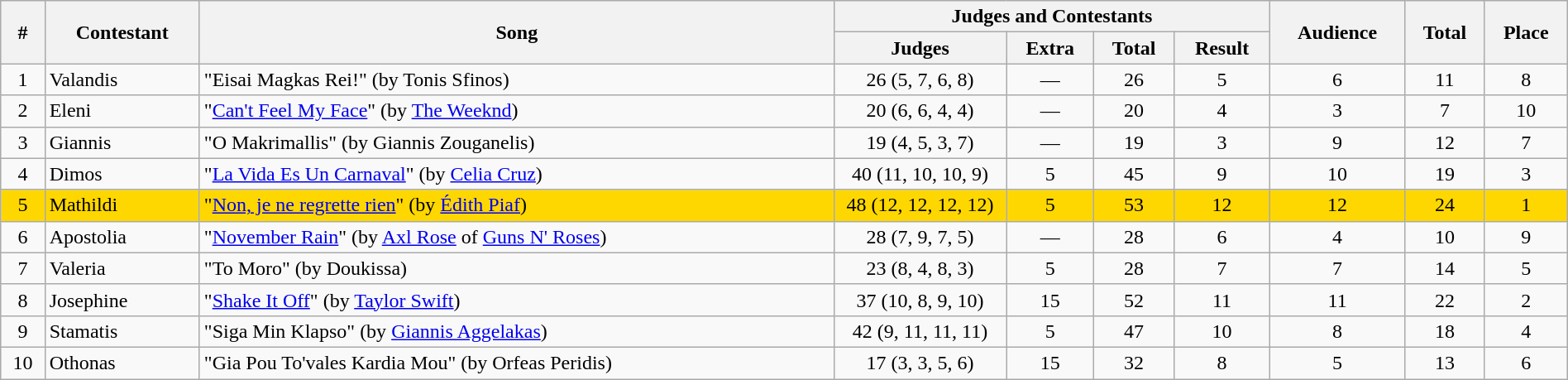<table class="sortable wikitable" style="text-align:center;" width="100%">
<tr>
<th rowspan="2">#</th>
<th rowspan="2">Contestant</th>
<th rowspan="2">Song</th>
<th colspan="4">Judges and Contestants</th>
<th rowspan="2">Audience</th>
<th rowspan="2">Total</th>
<th rowspan="2">Place</th>
</tr>
<tr>
<th width="11%">Judges</th>
<th>Extra</th>
<th>Total</th>
<th>Result</th>
</tr>
<tr>
<td>1</td>
<td align="left">Valandis</td>
<td align="left">"Eisai Magkas Rei!" (by Tonis Sfinos)</td>
<td>26 (5, 7, 6, 8)</td>
<td>—</td>
<td>26</td>
<td>5</td>
<td>6</td>
<td>11</td>
<td>8</td>
</tr>
<tr>
<td>2</td>
<td align="left">Eleni</td>
<td align="left">"<a href='#'>Can't Feel My Face</a>" (by <a href='#'>The Weeknd</a>)</td>
<td>20 (6, 6, 4, 4)</td>
<td>—</td>
<td>20</td>
<td>4</td>
<td>3</td>
<td>7</td>
<td>10</td>
</tr>
<tr>
<td>3</td>
<td align="left">Giannis</td>
<td align="left">"O Makrimallis" (by Giannis Zouganelis)</td>
<td>19 (4, 5, 3, 7)</td>
<td>—</td>
<td>19</td>
<td>3</td>
<td>9</td>
<td>12</td>
<td>7</td>
</tr>
<tr>
<td>4</td>
<td align="left">Dimos</td>
<td align="left">"<a href='#'>La Vida Es Un Carnaval</a>" (by <a href='#'>Celia Cruz</a>)</td>
<td>40 (11, 10, 10, 9)</td>
<td>5</td>
<td>45</td>
<td>9</td>
<td>10</td>
<td>19</td>
<td>3</td>
</tr>
<tr bgcolor = "gold">
<td>5</td>
<td align="left">Mathildi</td>
<td align="left">"<a href='#'>Non, je ne regrette rien</a>" (by <a href='#'>Édith Piaf</a>)</td>
<td>48 (12, 12, 12, 12)</td>
<td>5</td>
<td>53</td>
<td>12</td>
<td>12</td>
<td>24</td>
<td>1</td>
</tr>
<tr>
<td>6</td>
<td align="left">Apostolia</td>
<td align="left">"<a href='#'>November Rain</a>" (by <a href='#'>Axl Rose</a> of <a href='#'>Guns N' Roses</a>)</td>
<td>28 (7, 9, 7, 5)</td>
<td>—</td>
<td>28</td>
<td>6</td>
<td>4</td>
<td>10</td>
<td>9</td>
</tr>
<tr>
<td>7</td>
<td align="left">Valeria</td>
<td align="left">"To Moro" (by Doukissa)</td>
<td>23 (8, 4, 8, 3)</td>
<td>5</td>
<td>28</td>
<td>7</td>
<td>7</td>
<td>14</td>
<td>5</td>
</tr>
<tr>
<td>8</td>
<td align="left">Josephine</td>
<td align="left">"<a href='#'>Shake It Off</a>" (by <a href='#'>Taylor Swift</a>)</td>
<td>37 (10, 8, 9, 10)</td>
<td>15</td>
<td>52</td>
<td>11</td>
<td>11</td>
<td>22</td>
<td>2</td>
</tr>
<tr>
<td>9</td>
<td align="left">Stamatis</td>
<td align="left">"Siga Min Klapso" (by <a href='#'>Giannis Aggelakas</a>)</td>
<td>42 (9, 11, 11, 11)</td>
<td>5</td>
<td>47</td>
<td>10</td>
<td>8</td>
<td>18</td>
<td>4</td>
</tr>
<tr>
<td>10</td>
<td align="left">Othonas</td>
<td align="left">"Gia Pou To'vales Kardia Mou" (by Orfeas Peridis)</td>
<td>17 (3, 3, 5, 6)</td>
<td>15</td>
<td>32</td>
<td>8</td>
<td>5</td>
<td>13</td>
<td>6</td>
</tr>
</table>
